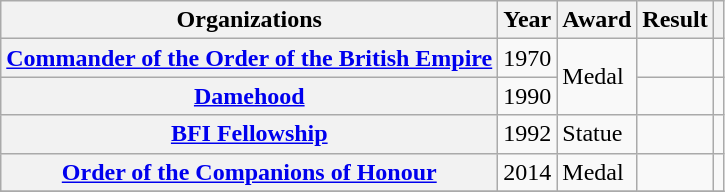<table class= "wikitable plainrowheaders sortable">
<tr>
<th scope="col">Organizations</th>
<th scope="col">Year</th>
<th scope="col">Award</th>
<th scope="col">Result</th>
<th scope="col" class="unsortable"></th>
</tr>
<tr>
<th scope="row" rowspan="1"><a href='#'>Commander of the Order of the British Empire</a></th>
<td>1970</td>
<td rowspan=2>Medal</td>
<td></td>
<td></td>
</tr>
<tr>
<th scope="row" rowspan="1"><a href='#'>Damehood</a></th>
<td>1990</td>
<td></td>
<td></td>
</tr>
<tr>
<th scope="row" rowspan="1"><a href='#'>BFI Fellowship</a></th>
<td>1992</td>
<td>Statue</td>
<td></td>
<td></td>
</tr>
<tr>
<th scope="row" rowspan="1"><a href='#'>Order of the Companions of Honour</a></th>
<td>2014</td>
<td>Medal</td>
<td></td>
<td></td>
</tr>
<tr>
</tr>
</table>
